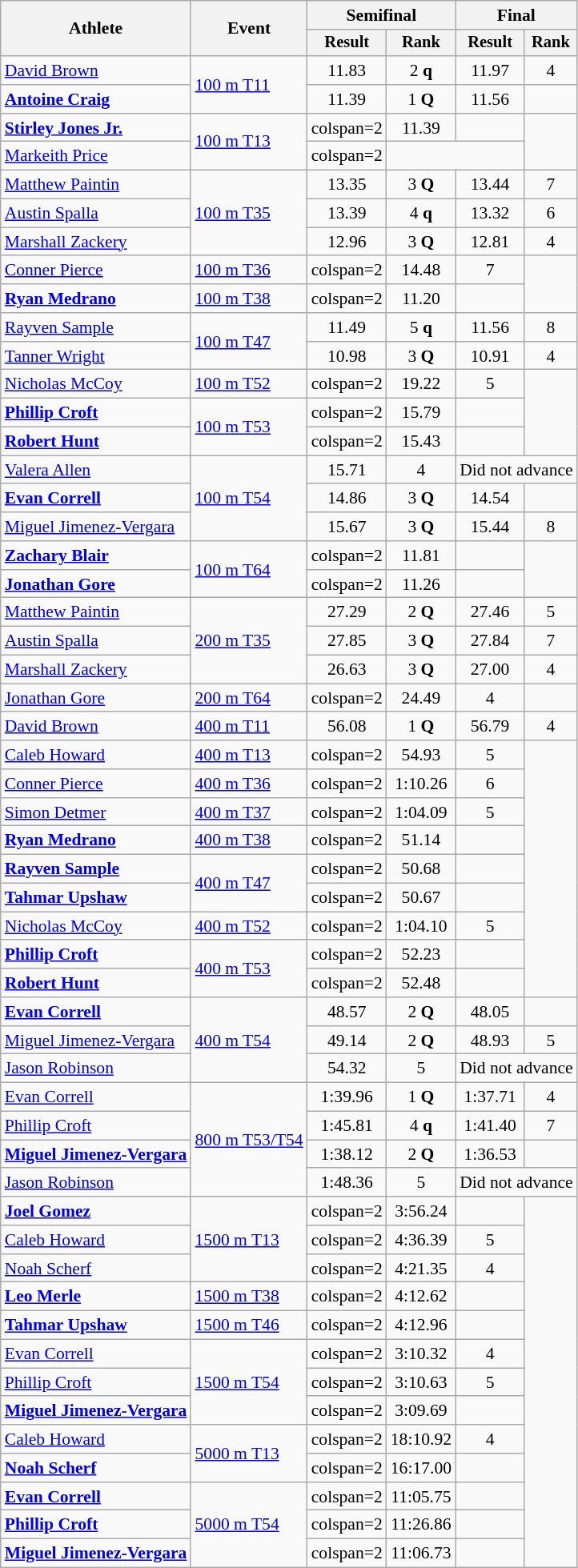<table class="wikitable" style="font-size:90%">
<tr>
<th rowspan="2">Athlete</th>
<th rowspan="2">Event</th>
<th colspan="2">Semifinal</th>
<th colspan="2">Final</th>
</tr>
<tr style="font-size:95%">
<th>Result</th>
<th>Rank</th>
<th>Result</th>
<th>Rank</th>
</tr>
<tr align=center>
<td align=left><a href='#'>David Brown</a></td>
<td align=left rowspan=2><a href='#'>100 m T11</a></td>
<td>11.83</td>
<td>2 <strong>q</strong></td>
<td>11.97</td>
<td>4</td>
</tr>
<tr align=center>
<td align=left><strong><a href='#'>Antoine Craig</a></strong></td>
<td>11.39</td>
<td>1 <strong>Q</strong></td>
<td>11.56</td>
<td></td>
</tr>
<tr align=center>
<td align=left><strong><a href='#'>Stirley Jones Jr.</a></strong></td>
<td align=left rowspan=2><a href='#'>100 m T13</a></td>
<td>colspan=2 </td>
<td>11.39</td>
<td></td>
</tr>
<tr align=center>
<td align=left><a href='#'>Markeith Price</a></td>
<td>colspan=2 </td>
<td colspan=2></td>
</tr>
<tr align=center>
<td align=left><a href='#'>Matthew Paintin</a></td>
<td align=left rowspan=3><a href='#'>100 m T35</a></td>
<td>13.35</td>
<td>3 <strong>Q</strong></td>
<td>13.44</td>
<td>7</td>
</tr>
<tr align=center>
<td align=left><a href='#'>Austin Spalla</a></td>
<td>13.39</td>
<td>4 <strong>q</strong></td>
<td>13.32</td>
<td>6</td>
</tr>
<tr align=center>
<td align=left><a href='#'>Marshall Zackery</a></td>
<td>12.96</td>
<td>3 <strong>Q</strong></td>
<td>12.81</td>
<td>4</td>
</tr>
<tr align=center>
<td align=left><a href='#'>Conner Pierce</a></td>
<td align=left><a href='#'>100 m T36</a></td>
<td>colspan=2 </td>
<td>14.48</td>
<td>7</td>
</tr>
<tr align=center>
<td align=left><strong><a href='#'>Ryan Medrano</a></strong></td>
<td align=left><a href='#'>100 m T38</a></td>
<td>colspan=2 </td>
<td>11.20</td>
<td></td>
</tr>
<tr align=center>
<td align=left><a href='#'>Rayven Sample</a></td>
<td align=left rowspan=2><a href='#'>100 m T47</a></td>
<td>11.49</td>
<td>5 <strong>q</strong></td>
<td>11.56</td>
<td>8</td>
</tr>
<tr align=center>
<td align=left><a href='#'>Tanner Wright</a></td>
<td>10.98</td>
<td>3 <strong>Q</strong></td>
<td>10.91</td>
<td>4</td>
</tr>
<tr align=center>
<td align=left><a href='#'>Nicholas McCoy</a></td>
<td align=left><a href='#'>100 m T52</a></td>
<td>colspan=2 </td>
<td>19.22</td>
<td>5</td>
</tr>
<tr align=center>
<td align=left><strong><a href='#'>Phillip Croft</a></strong></td>
<td align=left rowspan=2><a href='#'>100 m T53</a></td>
<td>colspan=2 </td>
<td>15.79</td>
<td></td>
</tr>
<tr align=center>
<td align=left><strong><a href='#'>Robert Hunt</a></strong></td>
<td>colspan=2 </td>
<td>15.43</td>
<td></td>
</tr>
<tr align=center>
<td align=left><a href='#'>Valera Allen</a></td>
<td align=left rowspan=3><a href='#'>100 m T54</a></td>
<td>15.71</td>
<td>4</td>
<td colspan=2>Did not advance</td>
</tr>
<tr align=center>
<td align=left><strong><a href='#'>Evan Correll</a></strong></td>
<td>14.86</td>
<td>3 <strong>Q</strong></td>
<td>14.54</td>
<td></td>
</tr>
<tr align=center>
<td align=left><a href='#'>Miguel Jimenez-Vergara</a></td>
<td>15.67</td>
<td>3 <strong>Q</strong></td>
<td>15.44</td>
<td>8</td>
</tr>
<tr align=center>
<td align=left><strong><a href='#'>Zachary Blair</a></strong></td>
<td align=left rowspan=2><a href='#'>100 m T64</a></td>
<td>colspan=2 </td>
<td>11.81</td>
<td></td>
</tr>
<tr align=center>
<td align=left><strong><a href='#'>Jonathan Gore</a></strong></td>
<td>colspan=2 </td>
<td>11.26</td>
<td></td>
</tr>
<tr align=center>
<td align=left><a href='#'>Matthew Paintin</a></td>
<td align=left rowspan=3><a href='#'>200 m T35</a></td>
<td>27.29</td>
<td>2 <strong>Q</strong></td>
<td>27.46</td>
<td>5</td>
</tr>
<tr align=center>
<td align=left><a href='#'>Austin Spalla</a></td>
<td>27.85</td>
<td>3 <strong>Q</strong></td>
<td>27.84</td>
<td>7</td>
</tr>
<tr align=center>
<td align=left><a href='#'>Marshall Zackery</a></td>
<td>26.63</td>
<td>3 <strong>Q</strong></td>
<td>27.00</td>
<td>4</td>
</tr>
<tr align=center>
<td align=left><a href='#'>Jonathan Gore</a></td>
<td align=left><a href='#'>200 m T64</a></td>
<td>colspan=2 </td>
<td>24.49</td>
<td>4</td>
</tr>
<tr align=center>
<td align=left><a href='#'>David Brown</a></td>
<td align=left><a href='#'>400 m T11</a></td>
<td>56.08</td>
<td>1 <strong>Q</strong></td>
<td>56.79</td>
<td>4</td>
</tr>
<tr align=center>
<td align=left><a href='#'>Caleb Howard</a></td>
<td align=left><a href='#'>400 m T13</a></td>
<td>colspan=2 </td>
<td>54.93</td>
<td>5</td>
</tr>
<tr align=center>
<td align=left><a href='#'>Conner Pierce</a></td>
<td align=left><a href='#'>400 m T36</a></td>
<td>colspan=2 </td>
<td>1:10.26</td>
<td>6</td>
</tr>
<tr align=center>
<td align=left><a href='#'>Simon Detmer</a></td>
<td align=left><a href='#'>400 m T37</a></td>
<td>colspan=2 </td>
<td>1:04.09</td>
<td>5</td>
</tr>
<tr align=center>
<td align=left><strong><a href='#'>Ryan Medrano</a></strong></td>
<td align=left><a href='#'>400 m T38</a></td>
<td>colspan=2 </td>
<td>51.14</td>
<td></td>
</tr>
<tr align=center>
<td align=left><strong><a href='#'>Rayven Sample</a></strong></td>
<td align=left rowspan=2><a href='#'>400 m T47</a></td>
<td>colspan=2 </td>
<td>50.68</td>
<td></td>
</tr>
<tr align=center>
<td align=left><strong><a href='#'>Tahmar Upshaw</a></strong></td>
<td>colspan=2 </td>
<td>50.67</td>
<td></td>
</tr>
<tr align=center>
<td align=left><a href='#'>Nicholas McCoy</a></td>
<td align=left><a href='#'>400 m T52</a></td>
<td>colspan=2 </td>
<td>1:04.10</td>
<td>5</td>
</tr>
<tr align=center>
<td align=left><strong><a href='#'>Phillip Croft</a></strong></td>
<td align=left rowspan=2><a href='#'>400 m T53</a></td>
<td>colspan=2 </td>
<td>52.23</td>
<td></td>
</tr>
<tr align=center>
<td align=left><strong><a href='#'>Robert Hunt</a></strong></td>
<td>colspan=2 </td>
<td>52.48</td>
<td></td>
</tr>
<tr align=center>
<td align=left><strong><a href='#'>Evan Correll</a></strong></td>
<td align=left rowspan=3><a href='#'>400 m T54</a></td>
<td>48.57</td>
<td>2 <strong>Q</strong></td>
<td>48.05</td>
<td></td>
</tr>
<tr align=center>
<td align=left><a href='#'>Miguel Jimenez-Vergara</a></td>
<td>49.14</td>
<td>2 <strong>Q</strong></td>
<td>48.93</td>
<td>5</td>
</tr>
<tr align=center>
<td align=left><a href='#'>Jason Robinson</a></td>
<td>54.32</td>
<td>5</td>
<td colspan=2>Did not advance</td>
</tr>
<tr align=center>
<td align=left><a href='#'>Evan Correll</a></td>
<td align=left rowspan=4><a href='#'>800 m T53/T54</a></td>
<td>1:39.96</td>
<td>1 <strong>Q</strong></td>
<td>1:37.71</td>
<td>4</td>
</tr>
<tr align=center>
<td align=left><a href='#'>Phillip Croft</a></td>
<td>1:45.81</td>
<td>4 <strong>q</strong></td>
<td>1:41.40</td>
<td>7</td>
</tr>
<tr align=center>
<td align=left><strong><a href='#'>Miguel Jimenez-Vergara</a></strong></td>
<td>1:38.12</td>
<td>2 <strong>Q</strong></td>
<td>1:36.53</td>
<td></td>
</tr>
<tr align=center>
<td align=left><a href='#'>Jason Robinson</a></td>
<td>1:48.36</td>
<td>5</td>
<td colspan=2>Did not advance</td>
</tr>
<tr align=center>
<td align=left><strong><a href='#'>Joel Gomez</a></strong></td>
<td align=left rowspan=3><a href='#'>1500 m T13</a></td>
<td>colspan=2 </td>
<td>3:56.24</td>
<td></td>
</tr>
<tr align=center>
<td align=left><a href='#'>Caleb Howard</a></td>
<td>colspan=2 </td>
<td>4:36.39</td>
<td>5</td>
</tr>
<tr align=center>
<td align=left><a href='#'>Noah Scherf</a></td>
<td>colspan=2 </td>
<td>4:21.35</td>
<td>4</td>
</tr>
<tr align=center>
<td align=left><strong><a href='#'>Leo Merle</a></strong></td>
<td align=left><a href='#'>1500 m T38</a></td>
<td>colspan=2 </td>
<td>4:12.62</td>
<td></td>
</tr>
<tr align=center>
<td align=left><strong><a href='#'>Tahmar Upshaw</a></strong></td>
<td align=left><a href='#'>1500 m T46</a></td>
<td>colspan=2 </td>
<td>4:12.96</td>
<td></td>
</tr>
<tr align=center>
<td align=left><a href='#'>Evan Correll</a></td>
<td align=left rowspan=3><a href='#'>1500 m T54</a></td>
<td>colspan=2 </td>
<td>3:10.32</td>
<td>4</td>
</tr>
<tr align=center>
<td align=left><a href='#'>Phillip Croft</a></td>
<td>colspan=2 </td>
<td>3:10.63</td>
<td>5</td>
</tr>
<tr align=center>
<td align=left><strong><a href='#'>Miguel Jimenez-Vergara</a></strong></td>
<td>colspan=2 </td>
<td>3:09.69</td>
<td></td>
</tr>
<tr align=center>
<td align=left><a href='#'>Caleb Howard</a></td>
<td align=left rowspan=2><a href='#'>5000 m T13</a></td>
<td>colspan=2 </td>
<td>18:10.92</td>
<td>4</td>
</tr>
<tr align=center>
<td align=left><strong><a href='#'>Noah Scherf</a></strong></td>
<td>colspan=2 </td>
<td>16:17.00</td>
<td></td>
</tr>
<tr align=center>
<td align=left><strong><a href='#'>Evan Correll</a></strong></td>
<td align=left rowspan=3><a href='#'>5000 m T54</a></td>
<td>colspan=2 </td>
<td>11:05.75</td>
<td></td>
</tr>
<tr align=center>
<td align=left><strong><a href='#'>Phillip Croft</a></strong></td>
<td>colspan=2 </td>
<td>11:26.86</td>
<td></td>
</tr>
<tr align=center>
<td align=left><strong><a href='#'>Miguel Jimenez-Vergara</a></strong></td>
<td>colspan=2 </td>
<td>11:06.73</td>
<td></td>
</tr>
</table>
